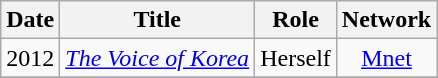<table class="wikitable">
<tr>
<th>Date</th>
<th>Title</th>
<th>Role</th>
<th>Network</th>
</tr>
<tr>
<td align="center">2012</td>
<td align="center"><em><a href='#'>The Voice of Korea</a></em></td>
<td align="center">Herself</td>
<td align="center"><a href='#'>Mnet</a></td>
</tr>
<tr>
</tr>
</table>
